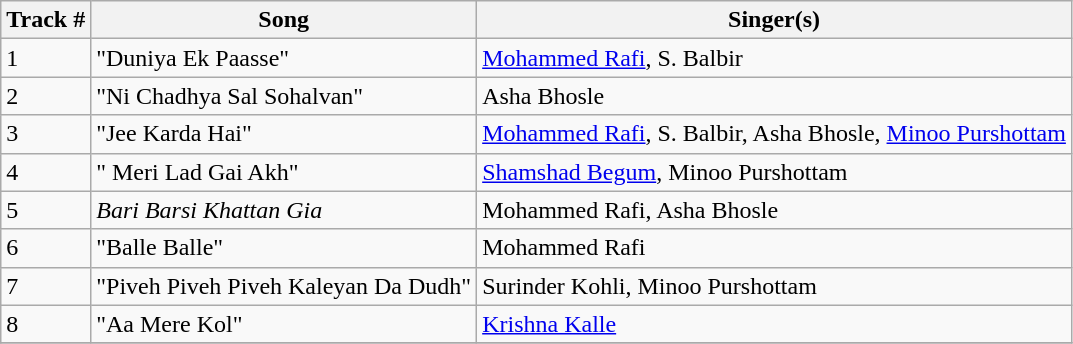<table class="wikitable">
<tr>
<th>Track #</th>
<th>Song</th>
<th>Singer(s)</th>
</tr>
<tr>
<td>1</td>
<td>"Duniya Ek Paasse"</td>
<td><a href='#'>Mohammed Rafi</a>, S. Balbir</td>
</tr>
<tr>
<td>2</td>
<td>"Ni Chadhya Sal Sohalvan"</td>
<td>Asha Bhosle</td>
</tr>
<tr>
<td>3</td>
<td>"Jee Karda Hai"</td>
<td><a href='#'>Mohammed Rafi</a>, S. Balbir, Asha Bhosle, <a href='#'>Minoo Purshottam</a></td>
</tr>
<tr>
<td>4</td>
<td>" Meri Lad Gai Akh"</td>
<td><a href='#'>Shamshad Begum</a>, Minoo Purshottam</td>
</tr>
<tr>
<td>5</td>
<td><em>Bari Barsi Khattan Gia</em></td>
<td>Mohammed Rafi, Asha Bhosle</td>
</tr>
<tr>
<td>6</td>
<td>"Balle Balle"</td>
<td>Mohammed Rafi</td>
</tr>
<tr>
<td>7</td>
<td>"Piveh Piveh Piveh Kaleyan Da Dudh"</td>
<td>Surinder Kohli, Minoo Purshottam</td>
</tr>
<tr>
<td>8</td>
<td>"Aa Mere Kol"</td>
<td><a href='#'>Krishna Kalle</a></td>
</tr>
<tr>
</tr>
</table>
